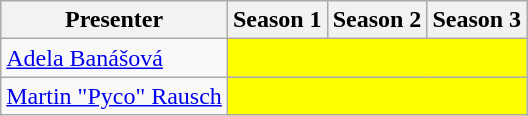<table class="wikitable">
<tr>
<th>Presenter</th>
<th>Season 1</th>
<th>Season 2</th>
<th>Season 3</th>
</tr>
<tr>
<td><a href='#'>Adela Banášová</a></td>
<td colspan="3" style="text-align:center; background:yellow;"></td>
</tr>
<tr>
<td><a href='#'>Martin "Pyco" Rausch</a></td>
<td colspan="3" style="text-align:center; background:yellow;"></td>
</tr>
</table>
